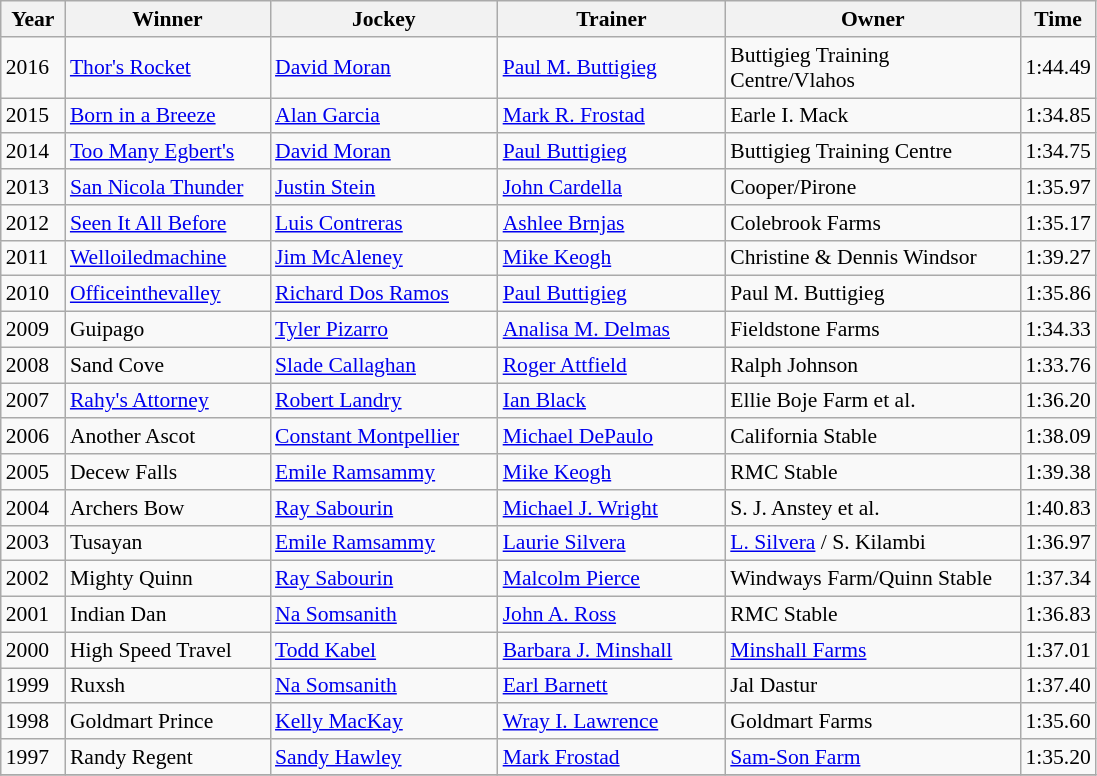<table class="wikitable sortable" style="font-size:90%">
<tr>
<th style="width:36px">Year<br></th>
<th style="width:130px">Winner<br></th>
<th style="width:145px">Jockey<br></th>
<th style="width:145px">Trainer<br></th>
<th style="width:190px">Owner<br></th>
<th>Time</th>
</tr>
<tr>
<td>2016</td>
<td><a href='#'>Thor's Rocket</a></td>
<td><a href='#'>David Moran</a></td>
<td><a href='#'>Paul M. Buttigieg</a></td>
<td>Buttigieg Training Centre/Vlahos</td>
<td>1:44.49</td>
</tr>
<tr>
<td>2015</td>
<td><a href='#'>Born in a Breeze</a></td>
<td><a href='#'>Alan Garcia</a></td>
<td><a href='#'>Mark R. Frostad</a></td>
<td>Earle I. Mack</td>
<td>1:34.85</td>
</tr>
<tr>
<td>2014</td>
<td><a href='#'>Too Many Egbert's</a></td>
<td><a href='#'>David Moran</a></td>
<td><a href='#'>Paul Buttigieg</a></td>
<td>Buttigieg Training Centre</td>
<td>1:34.75</td>
</tr>
<tr>
<td>2013</td>
<td><a href='#'>San Nicola Thunder</a></td>
<td><a href='#'>Justin Stein</a></td>
<td><a href='#'>John Cardella</a></td>
<td>Cooper/Pirone</td>
<td>1:35.97</td>
</tr>
<tr>
<td>2012</td>
<td><a href='#'>Seen It All Before</a></td>
<td><a href='#'>Luis Contreras</a></td>
<td><a href='#'>Ashlee Brnjas</a></td>
<td>Colebrook Farms</td>
<td>1:35.17</td>
</tr>
<tr>
<td>2011</td>
<td><a href='#'>Welloiledmachine</a></td>
<td><a href='#'>Jim McAleney</a></td>
<td><a href='#'>Mike Keogh</a></td>
<td>Christine & Dennis Windsor</td>
<td>1:39.27</td>
</tr>
<tr>
<td>2010</td>
<td><a href='#'>Officeinthevalley</a></td>
<td><a href='#'>Richard Dos Ramos</a></td>
<td><a href='#'>Paul Buttigieg</a></td>
<td>Paul M. Buttigieg</td>
<td>1:35.86</td>
</tr>
<tr>
<td>2009</td>
<td>Guipago</td>
<td><a href='#'>Tyler Pizarro</a></td>
<td><a href='#'>Analisa M. Delmas</a></td>
<td>Fieldstone Farms</td>
<td>1:34.33</td>
</tr>
<tr>
<td>2008</td>
<td>Sand Cove</td>
<td><a href='#'>Slade Callaghan</a></td>
<td><a href='#'>Roger Attfield</a></td>
<td>Ralph Johnson</td>
<td>1:33.76</td>
</tr>
<tr>
<td>2007</td>
<td><a href='#'>Rahy's Attorney</a></td>
<td><a href='#'>Robert Landry</a></td>
<td><a href='#'>Ian Black</a></td>
<td>Ellie Boje Farm et al.</td>
<td>1:36.20</td>
</tr>
<tr>
<td>2006</td>
<td>Another Ascot</td>
<td><a href='#'>Constant Montpellier</a></td>
<td><a href='#'>Michael DePaulo</a></td>
<td>California Stable</td>
<td>1:38.09</td>
</tr>
<tr>
<td>2005</td>
<td>Decew Falls</td>
<td><a href='#'>Emile Ramsammy</a></td>
<td><a href='#'>Mike Keogh</a></td>
<td>RMC Stable</td>
<td>1:39.38</td>
</tr>
<tr>
<td>2004</td>
<td>Archers Bow</td>
<td><a href='#'>Ray Sabourin</a></td>
<td><a href='#'>Michael J. Wright</a></td>
<td>S. J. Anstey et al.</td>
<td>1:40.83</td>
</tr>
<tr>
<td>2003</td>
<td>Tusayan</td>
<td><a href='#'>Emile Ramsammy</a></td>
<td><a href='#'>Laurie Silvera</a></td>
<td><a href='#'>L. Silvera</a> / S. Kilambi</td>
<td>1:36.97</td>
</tr>
<tr>
<td>2002</td>
<td>Mighty Quinn</td>
<td><a href='#'>Ray Sabourin</a></td>
<td><a href='#'>Malcolm Pierce</a></td>
<td>Windways Farm/Quinn Stable</td>
<td>1:37.34</td>
</tr>
<tr>
<td>2001</td>
<td>Indian Dan</td>
<td><a href='#'>Na Somsanith</a></td>
<td><a href='#'>John A. Ross</a></td>
<td>RMC Stable</td>
<td>1:36.83</td>
</tr>
<tr>
<td>2000</td>
<td>High Speed Travel</td>
<td><a href='#'>Todd Kabel</a></td>
<td><a href='#'>Barbara J. Minshall</a></td>
<td><a href='#'>Minshall Farms</a></td>
<td>1:37.01</td>
</tr>
<tr>
<td>1999</td>
<td>Ruxsh</td>
<td><a href='#'>Na Somsanith</a></td>
<td><a href='#'>Earl Barnett</a></td>
<td>Jal Dastur</td>
<td>1:37.40</td>
</tr>
<tr>
<td>1998</td>
<td>Goldmart Prince</td>
<td><a href='#'>Kelly MacKay</a></td>
<td><a href='#'>Wray I. Lawrence</a></td>
<td>Goldmart Farms</td>
<td>1:35.60</td>
</tr>
<tr>
<td>1997</td>
<td>Randy Regent</td>
<td><a href='#'>Sandy Hawley</a></td>
<td><a href='#'>Mark Frostad</a></td>
<td><a href='#'>Sam-Son Farm</a></td>
<td>1:35.20</td>
</tr>
<tr>
</tr>
</table>
